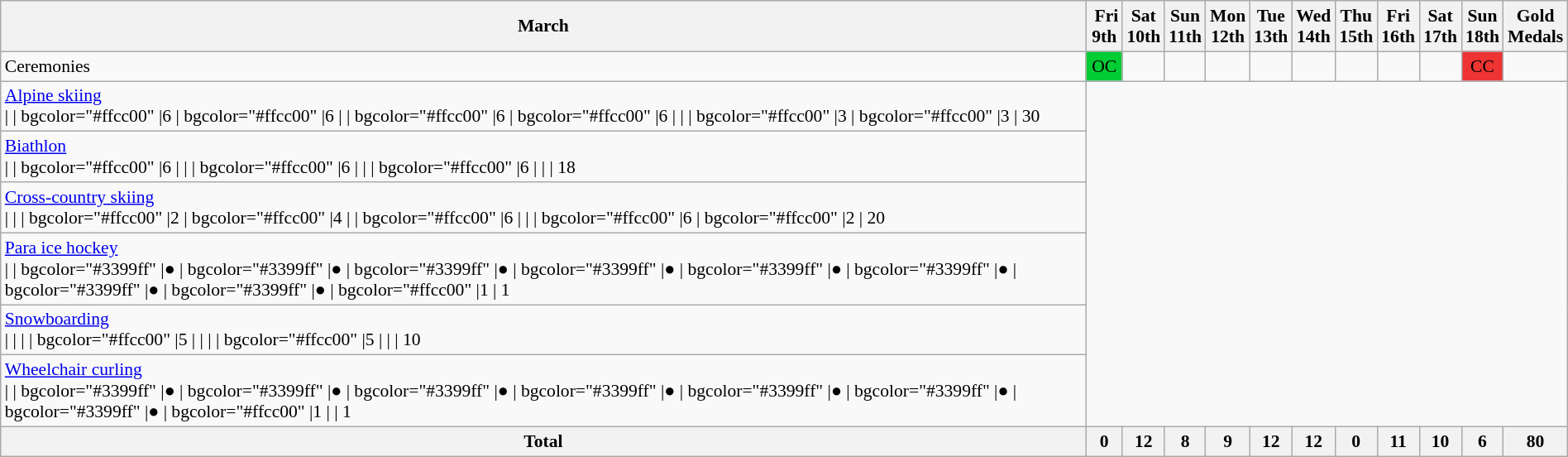<table class="wikitable" style="margin:0.5em auto;font-size:90%;">
<tr>
<th>March</th>
<th> Fri<br>9th</th>
<th>Sat<br>10th</th>
<th>Sun<br>11th</th>
<th>Mon<br>12th</th>
<th>Tue<br>13th</th>
<th>Wed<br>14th</th>
<th>Thu<br>15th</th>
<th>Fri<br>16th</th>
<th>Sat<br>17th</th>
<th>Sun<br>18th</th>
<th>Gold<br>Medals</th>
</tr>
<tr align="center">
<td style="text-align:left;">Ceremonies</td>
<td bgcolor="#00cc33">OC</td>
<td></td>
<td></td>
<td></td>
<td></td>
<td></td>
<td></td>
<td></td>
<td></td>
<td bgcolor="#ee3333">CC</td>
<td></td>
</tr>
<tr align="center">
<td style="text-align:left;"><a href='#'>Alpine skiing</a><br>|
| bgcolor="#ffcc00" |6
| bgcolor="#ffcc00" |6
|
| bgcolor="#ffcc00" |6
| bgcolor="#ffcc00" |6
|  
|
| bgcolor="#ffcc00" |3
| bgcolor="#ffcc00" |3 
| 30</td>
</tr>
<tr align="center">
<td style="text-align:left;"><a href='#'>Biathlon</a><br>|
| bgcolor="#ffcc00" |6
|
|
| bgcolor="#ffcc00" |6
|
|
| bgcolor="#ffcc00" |6
|
|
| 18</td>
</tr>
<tr align="center">
<td style="text-align:left;"><a href='#'>Cross-country skiing</a><br>|
|
| bgcolor="#ffcc00" |2
| bgcolor="#ffcc00" |4
|
| bgcolor="#ffcc00" |6
|
|
| bgcolor="#ffcc00" |6
| bgcolor="#ffcc00" |2
| 20</td>
</tr>
<tr align="center">
<td style="text-align:left;"><a href='#'>Para ice hockey</a><br>|
| bgcolor="#3399ff" |●
| bgcolor="#3399ff" |●
| bgcolor="#3399ff" |●
| bgcolor="#3399ff" |●
| bgcolor="#3399ff" |●
| bgcolor="#3399ff" |●
| bgcolor="#3399ff" |●
| bgcolor="#3399ff" |●
| bgcolor="#ffcc00" |1
| 1</td>
</tr>
<tr align="center">
<td style="text-align:left;"><a href='#'>Snowboarding</a><br>|
|
|
| bgcolor="#ffcc00" |5
|
|
|
| bgcolor="#ffcc00" |5
|
|
| 10</td>
</tr>
<tr align="center">
<td style="text-align:left;"><a href='#'>Wheelchair curling</a><br>|
| bgcolor="#3399ff" |●
| bgcolor="#3399ff" |●
| bgcolor="#3399ff" |●
| bgcolor="#3399ff" |●
| bgcolor="#3399ff" |●
| bgcolor="#3399ff" |●
| bgcolor="#3399ff" |●
| bgcolor="#ffcc00" |1
|
| 1</td>
</tr>
<tr align="center">
<th><strong>Total</strong></th>
<th>0</th>
<th>12</th>
<th>8</th>
<th>9</th>
<th>12</th>
<th>12</th>
<th>0</th>
<th>11</th>
<th>10</th>
<th>6</th>
<th>80</th>
</tr>
</table>
